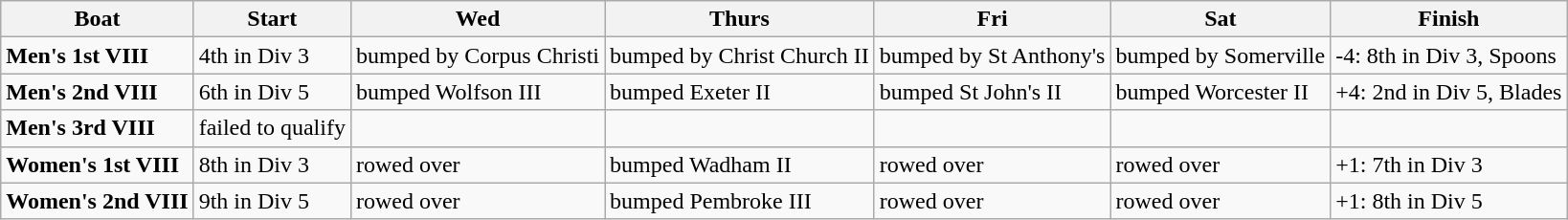<table class="wikitable">
<tr>
<th>Boat</th>
<th>Start</th>
<th>Wed</th>
<th>Thurs</th>
<th>Fri</th>
<th>Sat</th>
<th>Finish</th>
</tr>
<tr>
<td><strong>Men's 1st VIII</strong></td>
<td>4th in Div 3</td>
<td>bumped by Corpus Christi</td>
<td>bumped by Christ Church II</td>
<td>bumped by St Anthony's</td>
<td>bumped by Somerville</td>
<td>-4: 8th in Div 3, Spoons</td>
</tr>
<tr>
<td><strong>Men's 2nd VIII</strong></td>
<td>6th in Div 5</td>
<td>bumped Wolfson III</td>
<td>bumped Exeter II</td>
<td>bumped St John's II</td>
<td>bumped Worcester II</td>
<td>+4: 2nd in Div 5, Blades</td>
</tr>
<tr>
<td><strong>Men's 3rd VIII</strong></td>
<td>failed to qualify</td>
<td></td>
<td></td>
<td></td>
<td></td>
<td></td>
</tr>
<tr>
<td><strong>Women's 1st VIII</strong></td>
<td>8th in Div 3</td>
<td>rowed over</td>
<td>bumped Wadham II</td>
<td>rowed over</td>
<td>rowed over</td>
<td>+1: 7th in Div 3</td>
</tr>
<tr>
<td><strong>Women's 2nd VIII</strong></td>
<td>9th in Div 5</td>
<td>rowed over</td>
<td>bumped Pembroke III</td>
<td>rowed over</td>
<td>rowed over</td>
<td>+1: 8th in Div 5</td>
</tr>
</table>
